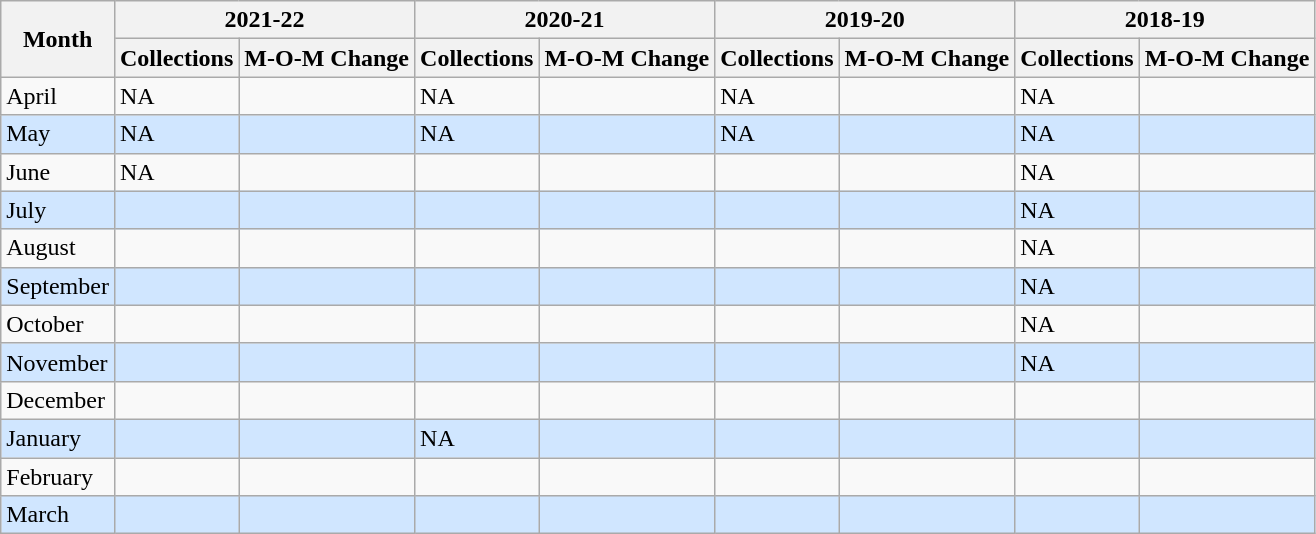<table class="wikitable sortable">
<tr>
<th rowspan="2">Month</th>
<th colspan=2>2021-22</th>
<th colspan=2>2020-21</th>
<th colspan=2>2019-20</th>
<th colspan=2>2018-19</th>
</tr>
<tr>
<th>Collections</th>
<th>M-O-M Change</th>
<th>Collections</th>
<th>M-O-M Change</th>
<th>Collections</th>
<th>M-O-M Change</th>
<th>Collections</th>
<th>M-O-M Change</th>
</tr>
<tr>
<td>April</td>
<td>NA</td>
<td></td>
<td>NA</td>
<td></td>
<td>NA</td>
<td></td>
<td>NA</td>
<td></td>
</tr>
<tr style="background:#D0E6FF">
<td>May</td>
<td>NA</td>
<td></td>
<td>NA</td>
<td></td>
<td>NA</td>
<td></td>
<td>NA</td>
<td></td>
</tr>
<tr>
<td>June</td>
<td>NA</td>
<td></td>
<td></td>
<td></td>
<td></td>
<td></td>
<td>NA</td>
<td></td>
</tr>
<tr style="background:#D0E6FF">
<td>July</td>
<td></td>
<td></td>
<td></td>
<td></td>
<td></td>
<td></td>
<td>NA</td>
<td></td>
</tr>
<tr>
<td>August</td>
<td></td>
<td></td>
<td></td>
<td></td>
<td></td>
<td></td>
<td>NA</td>
<td></td>
</tr>
<tr style="background:#D0E6FF">
<td>September</td>
<td></td>
<td></td>
<td></td>
<td></td>
<td></td>
<td></td>
<td>NA</td>
<td></td>
</tr>
<tr>
<td>October</td>
<td></td>
<td></td>
<td></td>
<td></td>
<td></td>
<td></td>
<td>NA</td>
<td></td>
</tr>
<tr style="background:#D0E6FF">
<td>November</td>
<td></td>
<td></td>
<td></td>
<td></td>
<td></td>
<td></td>
<td>NA</td>
<td></td>
</tr>
<tr>
<td>December</td>
<td></td>
<td></td>
<td></td>
<td></td>
<td></td>
<td></td>
<td></td>
<td></td>
</tr>
<tr style="background:#D0E6FF">
<td>January</td>
<td></td>
<td></td>
<td>NA</td>
<td></td>
<td></td>
<td></td>
<td></td>
<td></td>
</tr>
<tr>
<td>February</td>
<td></td>
<td></td>
<td></td>
<td></td>
<td></td>
<td></td>
<td></td>
<td></td>
</tr>
<tr style="background:#D0E6FF">
<td>March</td>
<td></td>
<td></td>
<td></td>
<td></td>
<td></td>
<td></td>
<td></td>
<td></td>
</tr>
</table>
